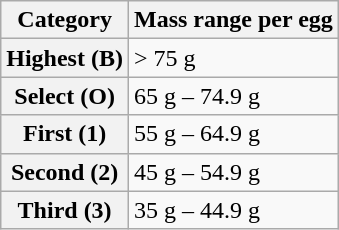<table class="wikitable">
<tr>
<th>Category</th>
<th>Mass range per egg</th>
</tr>
<tr>
<th>Highest (В)</th>
<td>> 75 g</td>
</tr>
<tr>
<th>Select (О)</th>
<td>65 g – 74.9 g</td>
</tr>
<tr>
<th>First (1)</th>
<td>55 g – 64.9 g</td>
</tr>
<tr>
<th>Second (2)</th>
<td>45 g – 54.9 g</td>
</tr>
<tr>
<th>Third (3)</th>
<td>35 g – 44.9 g</td>
</tr>
</table>
